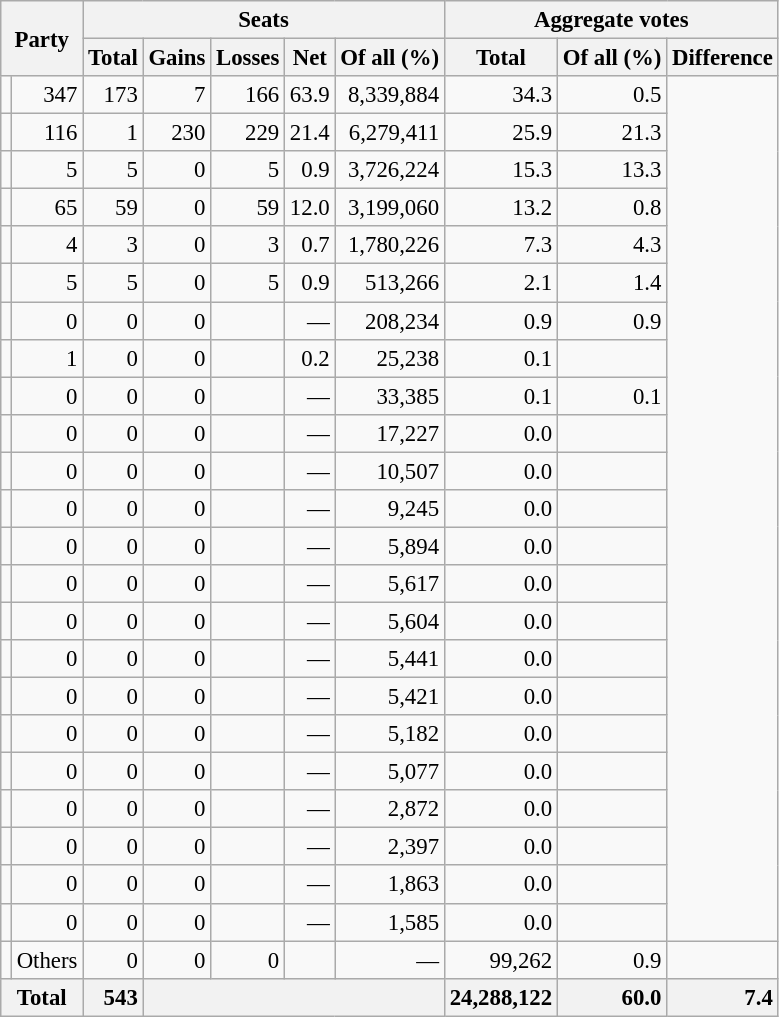<table class="wikitable sortable" style="text-align:right; font-size:95%;">
<tr>
<th colspan="2" rowspan="2">Party</th>
<th colspan="5">Seats</th>
<th colspan="3">Aggregate votes</th>
</tr>
<tr>
<th>Total</th>
<th>Gains</th>
<th>Losses</th>
<th>Net</th>
<th>Of all (%)</th>
<th>Total</th>
<th>Of all (%)</th>
<th>Differ­ence</th>
</tr>
<tr>
<td></td>
<td>347</td>
<td>173</td>
<td>7</td>
<td>166</td>
<td>63.9</td>
<td>8,339,884</td>
<td>34.3</td>
<td>0.5</td>
</tr>
<tr>
<td></td>
<td>116</td>
<td>1</td>
<td>230</td>
<td>229</td>
<td>21.4</td>
<td>6,279,411</td>
<td>25.9</td>
<td>21.3</td>
</tr>
<tr>
<td></td>
<td>5</td>
<td>5</td>
<td>0</td>
<td>5</td>
<td>0.9</td>
<td>3,726,224</td>
<td>15.3</td>
<td>13.3</td>
</tr>
<tr>
<td></td>
<td>65</td>
<td>59</td>
<td>0</td>
<td>59</td>
<td>12.0</td>
<td>3,199,060</td>
<td>13.2</td>
<td>0.8</td>
</tr>
<tr>
<td></td>
<td>4</td>
<td>3</td>
<td>0</td>
<td>3</td>
<td>0.7</td>
<td>1,780,226</td>
<td>7.3</td>
<td>4.3</td>
</tr>
<tr>
<td></td>
<td>5</td>
<td>5</td>
<td>0</td>
<td>5</td>
<td>0.9</td>
<td>513,266</td>
<td>2.1</td>
<td>1.4</td>
</tr>
<tr>
<td></td>
<td>0</td>
<td>0</td>
<td>0</td>
<td></td>
<td>—</td>
<td>208,234</td>
<td>0.9</td>
<td>0.9</td>
</tr>
<tr>
<td></td>
<td>1</td>
<td>0</td>
<td>0</td>
<td></td>
<td>0.2</td>
<td>25,238</td>
<td>0.1</td>
<td></td>
</tr>
<tr>
<td></td>
<td>0</td>
<td>0</td>
<td>0</td>
<td></td>
<td>—</td>
<td>33,385</td>
<td>0.1</td>
<td>0.1</td>
</tr>
<tr>
<td></td>
<td>0</td>
<td>0</td>
<td>0</td>
<td></td>
<td>—</td>
<td>17,227</td>
<td>0.0</td>
<td></td>
</tr>
<tr>
<td></td>
<td>0</td>
<td>0</td>
<td>0</td>
<td></td>
<td>—</td>
<td>10,507</td>
<td>0.0</td>
<td></td>
</tr>
<tr>
<td></td>
<td>0</td>
<td>0</td>
<td>0</td>
<td></td>
<td>—</td>
<td>9,245</td>
<td>0.0</td>
<td></td>
</tr>
<tr>
<td></td>
<td>0</td>
<td>0</td>
<td>0</td>
<td></td>
<td>—</td>
<td>5,894</td>
<td>0.0</td>
<td></td>
</tr>
<tr>
<td></td>
<td>0</td>
<td>0</td>
<td>0</td>
<td></td>
<td>—</td>
<td>5,617</td>
<td>0.0</td>
<td></td>
</tr>
<tr>
<td></td>
<td>0</td>
<td>0</td>
<td>0</td>
<td></td>
<td>—</td>
<td>5,604</td>
<td>0.0</td>
<td></td>
</tr>
<tr>
<td></td>
<td>0</td>
<td>0</td>
<td>0</td>
<td></td>
<td>—</td>
<td>5,441</td>
<td>0.0</td>
<td></td>
</tr>
<tr>
<td></td>
<td>0</td>
<td>0</td>
<td>0</td>
<td></td>
<td>—</td>
<td>5,421</td>
<td>0.0</td>
<td></td>
</tr>
<tr>
<td></td>
<td>0</td>
<td>0</td>
<td>0</td>
<td></td>
<td>—</td>
<td>5,182</td>
<td>0.0</td>
<td></td>
</tr>
<tr>
<td></td>
<td>0</td>
<td>0</td>
<td>0</td>
<td></td>
<td>—</td>
<td>5,077</td>
<td>0.0</td>
<td></td>
</tr>
<tr>
<td></td>
<td>0</td>
<td>0</td>
<td>0</td>
<td></td>
<td>—</td>
<td>2,872</td>
<td>0.0</td>
<td></td>
</tr>
<tr>
<td></td>
<td>0</td>
<td>0</td>
<td>0</td>
<td></td>
<td>—</td>
<td>2,397</td>
<td>0.0</td>
<td></td>
</tr>
<tr>
<td></td>
<td>0</td>
<td>0</td>
<td>0</td>
<td></td>
<td>—</td>
<td>1,863</td>
<td>0.0</td>
<td></td>
</tr>
<tr>
<td></td>
<td>0</td>
<td>0</td>
<td>0</td>
<td></td>
<td>—</td>
<td>1,585</td>
<td>0.0</td>
<td></td>
</tr>
<tr>
<td></td>
<td align=left>Others</td>
<td>0</td>
<td>0</td>
<td>0</td>
<td></td>
<td>—</td>
<td>99,262</td>
<td>0.9</td>
<td></td>
</tr>
<tr style="background-color:#f2f2f2; text-align:right; font-weight:bold;">
<th colspan="2" scope="row" style="background-color:#f2f2f2;">Total</th>
<td>543</td>
<td colspan="4"></td>
<td>24,288,122</td>
<td>60.0</td>
<td>7.4</td>
</tr>
</table>
